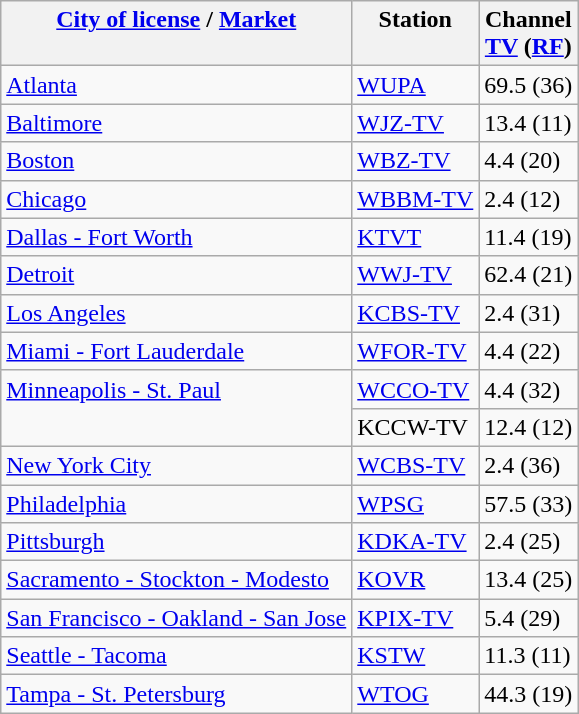<table class="wikitable">
<tr style="vertical-align: top; text-align: left;">
<th><a href='#'>City of license</a> / <a href='#'>Market</a></th>
<th>Station</th>
<th>Channel<br><a href='#'>TV</a> (<a href='#'>RF</a>)</th>
</tr>
<tr style="vertical-align: top; text-align: left;">
<td><a href='#'>Atlanta</a></td>
<td><a href='#'>WUPA</a></td>
<td>69.5 (36)</td>
</tr>
<tr style="vertical-align: top; text-align: left;">
<td><a href='#'>Baltimore</a></td>
<td><a href='#'>WJZ-TV</a></td>
<td>13.4 (11)</td>
</tr>
<tr style="vertical-align: top; text-align: left;">
<td><a href='#'>Boston</a></td>
<td><a href='#'>WBZ-TV</a></td>
<td>4.4 (20)</td>
</tr>
<tr style="vertical-align: top; text-align: left;">
<td><a href='#'>Chicago</a></td>
<td><a href='#'>WBBM-TV</a></td>
<td>2.4 (12)</td>
</tr>
<tr style="vertical-align: top; text-align: left;">
<td><a href='#'>Dallas - Fort Worth</a></td>
<td><a href='#'>KTVT</a></td>
<td>11.4 (19)</td>
</tr>
<tr style="vertical-align: top; text-align: left;">
<td><a href='#'>Detroit</a></td>
<td><a href='#'>WWJ-TV</a></td>
<td>62.4 (21)</td>
</tr>
<tr style="vertical-align: top; text-align: left;">
<td><a href='#'>Los Angeles</a></td>
<td><a href='#'>KCBS-TV</a></td>
<td>2.4 (31)</td>
</tr>
<tr style="vertical-align: top; text-align: left;">
<td><a href='#'>Miami - Fort Lauderdale</a></td>
<td><a href='#'>WFOR-TV</a></td>
<td>4.4 (22)</td>
</tr>
<tr style="vertical-align: top; text-align: left;">
<td rowspan="2"><a href='#'>Minneapolis - St. Paul</a></td>
<td><a href='#'>WCCO-TV</a></td>
<td>4.4 (32)</td>
</tr>
<tr style="vertical-align: top; text-align: left;">
<td>KCCW-TV<br></td>
<td>12.4 (12)</td>
</tr>
<tr style="vertical-align: top; text-align: left;">
<td><a href='#'>New York City</a></td>
<td><a href='#'>WCBS-TV</a></td>
<td>2.4 (36)</td>
</tr>
<tr style="vertical-align: top; text-align: left;">
<td><a href='#'>Philadelphia</a></td>
<td><a href='#'>WPSG</a></td>
<td>57.5 (33)</td>
</tr>
<tr style="vertical-align: top; text-align: left;">
<td><a href='#'>Pittsburgh</a></td>
<td><a href='#'>KDKA-TV</a></td>
<td>2.4 (25)</td>
</tr>
<tr style="vertical-align: top; text-align: left;">
<td><a href='#'>Sacramento - Stockton - Modesto</a></td>
<td><a href='#'>KOVR</a></td>
<td>13.4 (25)</td>
</tr>
<tr style="vertical-align: top; text-align: left;">
<td><a href='#'>San Francisco - Oakland - San Jose</a></td>
<td><a href='#'>KPIX-TV</a></td>
<td>5.4 (29)</td>
</tr>
<tr style="vertical-align: top; text-align: left;">
<td><a href='#'>Seattle - Tacoma</a></td>
<td><a href='#'>KSTW</a></td>
<td>11.3 (11)</td>
</tr>
<tr style="vertical-align: top; text-align: left;">
<td><a href='#'>Tampa - St. Petersburg</a></td>
<td><a href='#'>WTOG</a></td>
<td>44.3 (19)</td>
</tr>
</table>
